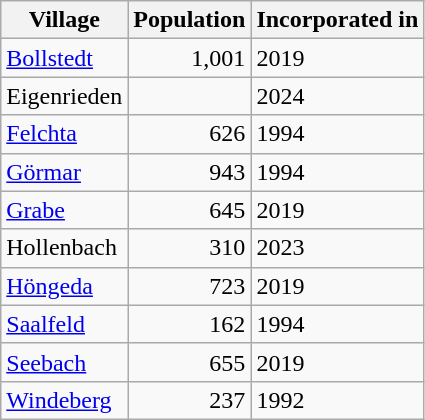<table class="wikitable sortable">
<tr>
<th>Village</th>
<th>Population</th>
<th>Incorporated in</th>
</tr>
<tr>
<td><a href='#'>Bollstedt</a></td>
<td align="right">1,001</td>
<td>2019</td>
</tr>
<tr>
<td>Eigenrieden</td>
<td align="right"></td>
<td>2024</td>
</tr>
<tr>
<td><a href='#'>Felchta</a></td>
<td align="right">626</td>
<td>1994</td>
</tr>
<tr>
<td><a href='#'>Görmar</a></td>
<td align="right">943</td>
<td>1994</td>
</tr>
<tr>
<td><a href='#'>Grabe</a></td>
<td align="right">645</td>
<td>2019</td>
</tr>
<tr>
<td>Hollenbach</td>
<td align="right">310</td>
<td>2023</td>
</tr>
<tr>
<td><a href='#'>Höngeda</a></td>
<td align="right">723</td>
<td>2019</td>
</tr>
<tr>
<td><a href='#'>Saalfeld</a></td>
<td align="right">162</td>
<td>1994</td>
</tr>
<tr>
<td><a href='#'>Seebach</a></td>
<td align="right">655</td>
<td>2019</td>
</tr>
<tr>
<td><a href='#'>Windeberg</a></td>
<td align="right">237</td>
<td>1992</td>
</tr>
</table>
